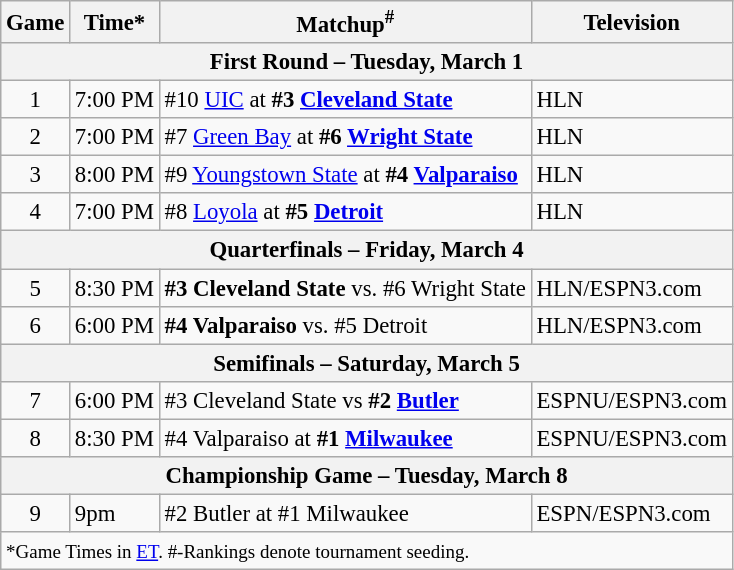<table class="wikitable" style="font-size: 95%">
<tr align="center">
<th>Game</th>
<th>Time*</th>
<th>Matchup<sup>#</sup></th>
<th>Television</th>
</tr>
<tr>
<th colspan=4>First Round – Tuesday, March 1</th>
</tr>
<tr>
<td style="text-align: center;">1</td>
<td>7:00 PM</td>
<td>#10 <a href='#'>UIC</a> at <strong>#3 <a href='#'>Cleveland State</a></strong></td>
<td>HLN</td>
</tr>
<tr>
<td style="text-align: center;">2</td>
<td>7:00 PM</td>
<td>#7 <a href='#'>Green Bay</a> at <strong>#6 <a href='#'>Wright State</a></strong></td>
<td>HLN</td>
</tr>
<tr>
<td style="text-align: center;">3</td>
<td>8:00 PM</td>
<td>#9 <a href='#'>Youngstown State</a> at <strong>#4 <a href='#'>Valparaiso</a></strong></td>
<td>HLN</td>
</tr>
<tr>
<td style="text-align: center;">4</td>
<td>7:00 PM</td>
<td>#8 <a href='#'>Loyola</a> at <strong>#5 <a href='#'>Detroit</a></strong></td>
<td>HLN</td>
</tr>
<tr>
<th colspan=4>Quarterfinals – Friday, March 4</th>
</tr>
<tr>
<td style="text-align: center;">5</td>
<td>8:30 PM</td>
<td><strong>#3 Cleveland State</strong> vs. #6 Wright State</td>
<td>HLN/ESPN3.com</td>
</tr>
<tr>
<td style="text-align: center;">6</td>
<td>6:00 PM</td>
<td><strong>#4 Valparaiso</strong> vs. #5 Detroit</td>
<td>HLN/ESPN3.com</td>
</tr>
<tr>
<th colspan=4>Semifinals – Saturday, March 5</th>
</tr>
<tr>
<td style="text-align: center;">7</td>
<td>6:00 PM</td>
<td>#3 Cleveland State vs <strong>#2 <a href='#'>Butler</a></strong></td>
<td>ESPNU/ESPN3.com</td>
</tr>
<tr>
<td style="text-align: center;">8</td>
<td>8:30 PM</td>
<td>#4 Valparaiso at <strong>#1 <a href='#'>Milwaukee</a></strong></td>
<td>ESPNU/ESPN3.com</td>
</tr>
<tr>
<th colspan=4>Championship Game – Tuesday, March 8</th>
</tr>
<tr>
<td style="text-align: center;">9</td>
<td>9pm</td>
<td>#2 Butler at #1 Milwaukee</td>
<td>ESPN/ESPN3.com</td>
</tr>
<tr>
<td colspan=4><small>*Game Times in <a href='#'>ET</a>. #-Rankings denote tournament seeding.</small></td>
</tr>
</table>
